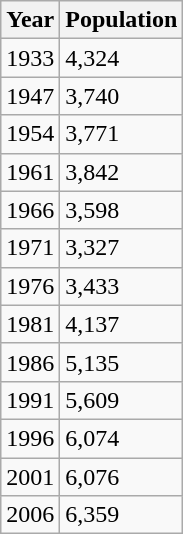<table class="wikitable">
<tr>
<th>Year</th>
<th>Population</th>
</tr>
<tr>
<td>1933</td>
<td>4,324</td>
</tr>
<tr>
<td>1947</td>
<td>3,740</td>
</tr>
<tr>
<td>1954</td>
<td>3,771</td>
</tr>
<tr>
<td>1961</td>
<td>3,842</td>
</tr>
<tr>
<td>1966</td>
<td>3,598</td>
</tr>
<tr>
<td>1971</td>
<td>3,327</td>
</tr>
<tr>
<td>1976</td>
<td>3,433</td>
</tr>
<tr>
<td>1981</td>
<td>4,137</td>
</tr>
<tr>
<td>1986</td>
<td>5,135</td>
</tr>
<tr>
<td>1991</td>
<td>5,609</td>
</tr>
<tr>
<td>1996</td>
<td>6,074</td>
</tr>
<tr>
<td>2001</td>
<td>6,076</td>
</tr>
<tr>
<td>2006</td>
<td>6,359</td>
</tr>
</table>
